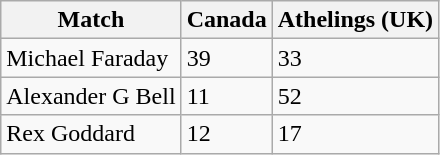<table class="wikitable">
<tr>
<th>Match</th>
<th>Canada</th>
<th>Athelings (UK)</th>
</tr>
<tr>
<td>Michael Faraday</td>
<td>39</td>
<td>33</td>
</tr>
<tr>
<td>Alexander G Bell</td>
<td>11</td>
<td>52</td>
</tr>
<tr>
<td>Rex Goddard</td>
<td>12</td>
<td>17</td>
</tr>
</table>
